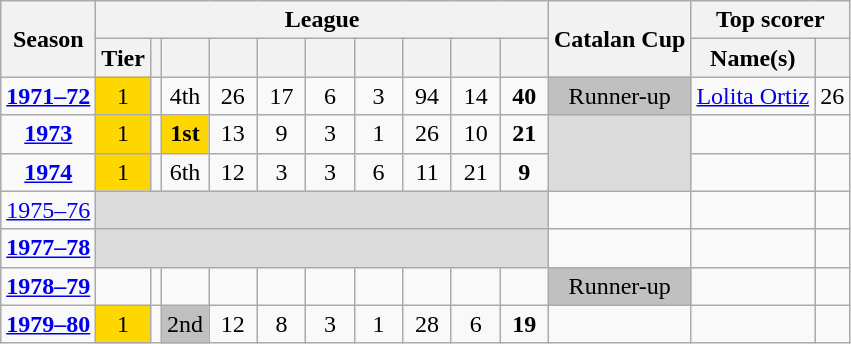<table class="wikitable" style="text-align: center;">
<tr>
<th rowspan="2">Season</th>
<th colspan="10">League</th>
<th rowspan="2">Catalan Cup</th>
<th colspan="2">Top scorer</th>
</tr>
<tr>
<th>Tier</th>
<th></th>
<th></th>
<th width="25"></th>
<th width="25"></th>
<th width="25"></th>
<th width="25"></th>
<th width="25"></th>
<th width="25"></th>
<th width="25"></th>
<th>Name(s)</th>
<th></th>
</tr>
<tr>
<td><a href='#'><strong>1971–72</strong></a></td>
<td bgcolor="gold">1</td>
<td></td>
<td>4th</td>
<td>26</td>
<td>17</td>
<td>6</td>
<td>3</td>
<td>94</td>
<td>14</td>
<td><strong>40</strong></td>
<td bgcolor="silver">Runner-up</td>
<td align="left"> <a href='#'>Lolita Ortiz</a></td>
<td>26</td>
</tr>
<tr>
<td><a href='#'><strong>1973</strong></a></td>
<td bgcolor="gold">1</td>
<td></td>
<td bgcolor="gold"><strong>1st</strong></td>
<td>13</td>
<td>9</td>
<td>3</td>
<td>1</td>
<td>26</td>
<td>10</td>
<td><strong>21</strong></td>
<td rowspan="2" bgcolor="#DCDCDC"></td>
<td></td>
<td></td>
</tr>
<tr>
<td><a href='#'><strong>1974</strong></a></td>
<td bgcolor="gold">1</td>
<td></td>
<td>6th</td>
<td>12</td>
<td>3</td>
<td>3</td>
<td>6</td>
<td>11</td>
<td>21</td>
<td><strong>9</strong></td>
<td></td>
<td></td>
</tr>
<tr>
<td><a href='#'>1975–76</a></td>
<td colspan="10" bgcolor="#DCDCDC"></td>
<td></td>
<td></td>
<td></td>
</tr>
<tr>
<td><a href='#'><strong>1977–78</strong></a></td>
<td colspan="10" bgcolor="#DCDCDC"></td>
<td></td>
<td></td>
<td></td>
</tr>
<tr>
<td><a href='#'><strong>1978–79</strong></a></td>
<td></td>
<td></td>
<td></td>
<td></td>
<td></td>
<td></td>
<td></td>
<td></td>
<td></td>
<td></td>
<td bgcolor="silver">Runner-up</td>
<td></td>
<td></td>
</tr>
<tr>
<td><a href='#'><strong>1979–80</strong></a></td>
<td bgcolor="gold">1</td>
<td></td>
<td bgcolor="silver">2nd</td>
<td>12</td>
<td>8</td>
<td>3</td>
<td>1</td>
<td>28</td>
<td>6</td>
<td><strong>19</strong></td>
<td></td>
<td></td>
<td></td>
</tr>
</table>
